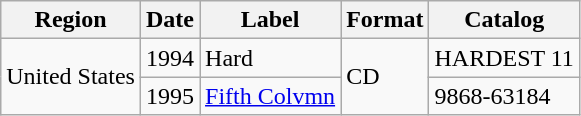<table class="wikitable">
<tr>
<th>Region</th>
<th>Date</th>
<th>Label</th>
<th>Format</th>
<th>Catalog</th>
</tr>
<tr>
<td rowspan="2">United States</td>
<td>1994</td>
<td>Hard</td>
<td rowspan="2">CD</td>
<td>HARDEST 11</td>
</tr>
<tr>
<td>1995</td>
<td><a href='#'>Fifth Colvmn</a></td>
<td>9868-63184</td>
</tr>
</table>
